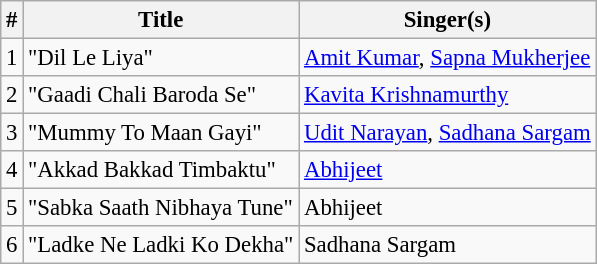<table class="wikitable" style="font-size:95%;">
<tr>
<th>#</th>
<th>Title</th>
<th>Singer(s)</th>
</tr>
<tr>
<td>1</td>
<td>"Dil Le Liya"</td>
<td><a href='#'>Amit Kumar</a>, <a href='#'>Sapna Mukherjee</a></td>
</tr>
<tr>
<td>2</td>
<td>"Gaadi Chali Baroda Se"</td>
<td><a href='#'>Kavita Krishnamurthy</a></td>
</tr>
<tr>
<td>3</td>
<td>"Mummy To Maan Gayi"</td>
<td><a href='#'>Udit Narayan</a>, <a href='#'>Sadhana Sargam</a></td>
</tr>
<tr>
<td>4</td>
<td>"Akkad Bakkad Timbaktu"</td>
<td><a href='#'>Abhijeet</a></td>
</tr>
<tr>
<td>5</td>
<td>"Sabka Saath Nibhaya Tune"</td>
<td>Abhijeet</td>
</tr>
<tr>
<td>6</td>
<td>"Ladke Ne Ladki Ko Dekha"</td>
<td>Sadhana Sargam</td>
</tr>
</table>
